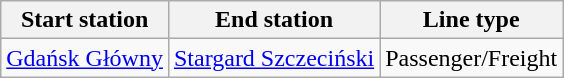<table class="wikitable">
<tr>
<th>Start station</th>
<th>End station</th>
<th>Line type</th>
</tr>
<tr>
<td><a href='#'>Gdańsk Główny</a></td>
<td><a href='#'>Stargard Szczeciński</a></td>
<td>Passenger/Freight</td>
</tr>
</table>
